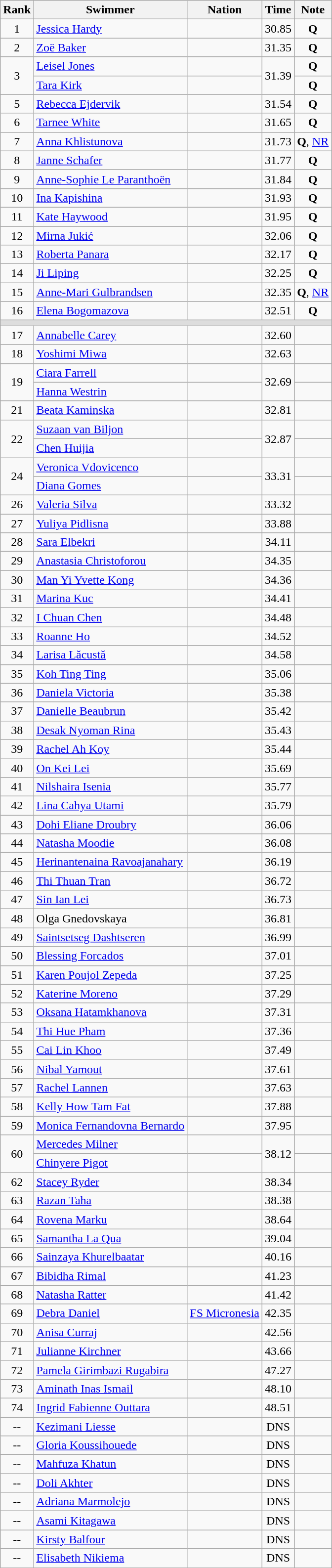<table class="wikitable" style="text-align:center">
<tr>
<th>Rank</th>
<th>Swimmer</th>
<th>Nation</th>
<th>Time</th>
<th>Note</th>
</tr>
<tr>
<td>1</td>
<td align=left><a href='#'>Jessica Hardy</a></td>
<td align=left></td>
<td>30.85</td>
<td><strong>Q</strong></td>
</tr>
<tr>
<td>2</td>
<td align=left><a href='#'>Zoë Baker</a></td>
<td align=left></td>
<td>31.35</td>
<td><strong>Q</strong></td>
</tr>
<tr>
<td rowspan=2>3</td>
<td align=left><a href='#'>Leisel Jones</a></td>
<td align=left></td>
<td rowspan=2>31.39</td>
<td><strong>Q</strong></td>
</tr>
<tr>
<td align=left><a href='#'>Tara Kirk</a></td>
<td align=left></td>
<td><strong>Q</strong></td>
</tr>
<tr>
<td>5</td>
<td align=left><a href='#'>Rebecca Ejdervik</a></td>
<td align=left></td>
<td>31.54</td>
<td><strong>Q</strong></td>
</tr>
<tr>
<td>6</td>
<td align=left><a href='#'>Tarnee White</a></td>
<td align=left></td>
<td>31.65</td>
<td><strong>Q</strong></td>
</tr>
<tr>
<td>7</td>
<td align=left><a href='#'>Anna Khlistunova</a></td>
<td align=left></td>
<td>31.73</td>
<td><strong>Q</strong>, <a href='#'>NR</a></td>
</tr>
<tr>
<td>8</td>
<td align=left><a href='#'>Janne Schafer</a></td>
<td align=left></td>
<td>31.77</td>
<td><strong>Q</strong></td>
</tr>
<tr>
<td>9</td>
<td align=left><a href='#'>Anne-Sophie Le Paranthoën</a></td>
<td align=left></td>
<td>31.84</td>
<td><strong>Q</strong></td>
</tr>
<tr>
<td>10</td>
<td align=left><a href='#'>Ina Kapishina</a></td>
<td align=left></td>
<td>31.93</td>
<td><strong>Q</strong></td>
</tr>
<tr>
<td>11</td>
<td align=left><a href='#'>Kate Haywood</a></td>
<td align=left></td>
<td>31.95</td>
<td><strong>Q</strong></td>
</tr>
<tr>
<td>12</td>
<td align=left><a href='#'>Mirna Jukić</a></td>
<td align=left></td>
<td>32.06</td>
<td><strong>Q</strong></td>
</tr>
<tr>
<td>13</td>
<td align=left><a href='#'>Roberta Panara</a></td>
<td align=left></td>
<td>32.17</td>
<td><strong>Q</strong></td>
</tr>
<tr>
<td>14</td>
<td align=left><a href='#'>Ji Liping</a></td>
<td align=left></td>
<td>32.25</td>
<td><strong>Q</strong></td>
</tr>
<tr>
<td>15</td>
<td align=left><a href='#'>Anne-Mari Gulbrandsen</a></td>
<td align=left></td>
<td>32.35</td>
<td><strong>Q</strong>, <a href='#'>NR</a></td>
</tr>
<tr>
<td>16</td>
<td align=left><a href='#'>Elena Bogomazova</a></td>
<td align=left></td>
<td>32.51</td>
<td><strong>Q</strong></td>
</tr>
<tr bgcolor=#DDDDDD>
<td colspan=5></td>
</tr>
<tr>
<td>17</td>
<td align=left><a href='#'>Annabelle Carey</a></td>
<td align=left></td>
<td>32.60</td>
<td></td>
</tr>
<tr>
<td>18</td>
<td align=left><a href='#'>Yoshimi Miwa</a></td>
<td align=left></td>
<td>32.63</td>
<td></td>
</tr>
<tr>
<td rowspan=2>19</td>
<td align=left><a href='#'>Ciara Farrell</a></td>
<td align=left></td>
<td rowspan=2>32.69</td>
<td></td>
</tr>
<tr>
<td align=left><a href='#'>Hanna Westrin</a></td>
<td align=left></td>
<td></td>
</tr>
<tr>
<td>21</td>
<td align=left><a href='#'>Beata Kaminska</a></td>
<td align=left></td>
<td>32.81</td>
<td></td>
</tr>
<tr>
<td rowspan=2>22</td>
<td align=left><a href='#'>Suzaan van Biljon</a></td>
<td align=left></td>
<td rowspan=2>32.87</td>
<td></td>
</tr>
<tr>
<td align=left><a href='#'>Chen Huijia</a></td>
<td align=left></td>
<td></td>
</tr>
<tr>
<td rowspan=2>24</td>
<td align=left><a href='#'>Veronica Vdovicenco</a></td>
<td align=left></td>
<td rowspan=2>33.31</td>
<td></td>
</tr>
<tr>
<td align=left><a href='#'>Diana Gomes</a></td>
<td align=left></td>
<td></td>
</tr>
<tr>
<td>26</td>
<td align=left><a href='#'>Valeria Silva</a></td>
<td align=left></td>
<td>33.32</td>
<td></td>
</tr>
<tr>
<td>27</td>
<td align=left><a href='#'>Yuliya Pidlisna</a></td>
<td align=left></td>
<td>33.88</td>
<td></td>
</tr>
<tr>
<td>28</td>
<td align=left><a href='#'>Sara Elbekri</a></td>
<td align=left></td>
<td>34.11</td>
<td></td>
</tr>
<tr>
<td>29</td>
<td align=left><a href='#'>Anastasia Christoforou</a></td>
<td align=left></td>
<td>34.35</td>
<td></td>
</tr>
<tr>
<td>30</td>
<td align=left><a href='#'>Man Yi Yvette Kong</a></td>
<td align=left></td>
<td>34.36</td>
<td></td>
</tr>
<tr>
<td>31</td>
<td align=left><a href='#'>Marina Kuc</a></td>
<td align=left></td>
<td>34.41</td>
<td></td>
</tr>
<tr>
<td>32</td>
<td align=left><a href='#'>I Chuan Chen</a></td>
<td align=left></td>
<td>34.48</td>
<td></td>
</tr>
<tr>
<td>33</td>
<td align=left><a href='#'>Roanne Ho</a></td>
<td align=left></td>
<td>34.52</td>
<td></td>
</tr>
<tr>
<td>34</td>
<td align=left><a href='#'>Larisa Lăcustă</a></td>
<td align=left></td>
<td>34.58</td>
<td></td>
</tr>
<tr>
<td>35</td>
<td align=left><a href='#'>Koh Ting Ting</a></td>
<td align=left></td>
<td>35.06</td>
<td></td>
</tr>
<tr>
<td>36</td>
<td align=left><a href='#'>Daniela Victoria</a></td>
<td align=left></td>
<td>35.38</td>
<td></td>
</tr>
<tr>
<td>37</td>
<td align=left><a href='#'>Danielle Beaubrun</a></td>
<td align=left></td>
<td>35.42</td>
<td></td>
</tr>
<tr>
<td>38</td>
<td align=left><a href='#'>Desak Nyoman Rina</a></td>
<td align=left></td>
<td>35.43</td>
<td></td>
</tr>
<tr>
<td>39</td>
<td align=left><a href='#'>Rachel Ah Koy</a></td>
<td align=left></td>
<td>35.44</td>
<td></td>
</tr>
<tr>
<td>40</td>
<td align=left><a href='#'>On Kei Lei</a></td>
<td align=left></td>
<td>35.69</td>
<td></td>
</tr>
<tr>
<td>41</td>
<td align=left><a href='#'>Nilshaira Isenia</a></td>
<td align=left></td>
<td>35.77</td>
<td></td>
</tr>
<tr>
<td>42</td>
<td align=left><a href='#'>Lina Cahya Utami</a></td>
<td align=left></td>
<td>35.79</td>
<td></td>
</tr>
<tr>
<td>43</td>
<td align=left><a href='#'>Dohi Eliane Droubry</a></td>
<td align=left></td>
<td>36.06</td>
<td></td>
</tr>
<tr>
<td>44</td>
<td align=left><a href='#'>Natasha Moodie</a></td>
<td align=left></td>
<td>36.08</td>
<td></td>
</tr>
<tr>
<td>45</td>
<td align=left><a href='#'>Herinantenaina Ravoajanahary</a></td>
<td align=left></td>
<td>36.19</td>
<td></td>
</tr>
<tr>
<td>46</td>
<td align=left><a href='#'>Thi Thuan Tran</a></td>
<td align=left></td>
<td>36.72</td>
<td></td>
</tr>
<tr>
<td>47</td>
<td align=left><a href='#'>Sin Ian Lei</a></td>
<td align=left></td>
<td>36.73</td>
<td></td>
</tr>
<tr>
<td>48</td>
<td align=left>Olga Gnedovskaya</td>
<td align=left></td>
<td>36.81</td>
<td></td>
</tr>
<tr>
<td>49</td>
<td align=left><a href='#'>Saintsetseg Dashtseren</a></td>
<td align=left></td>
<td>36.99</td>
<td></td>
</tr>
<tr>
<td>50</td>
<td align=left><a href='#'>Blessing Forcados</a></td>
<td align=left></td>
<td>37.01</td>
<td></td>
</tr>
<tr>
<td>51</td>
<td align=left><a href='#'>Karen Poujol Zepeda</a></td>
<td align=left></td>
<td>37.25</td>
<td></td>
</tr>
<tr>
<td>52</td>
<td align=left><a href='#'>Katerine Moreno</a></td>
<td align=left></td>
<td>37.29</td>
<td></td>
</tr>
<tr>
<td>53</td>
<td align=left><a href='#'>Oksana Hatamkhanova</a></td>
<td align=left></td>
<td>37.31</td>
<td></td>
</tr>
<tr>
<td>54</td>
<td align=left><a href='#'>Thi Hue Pham</a></td>
<td align=left></td>
<td>37.36</td>
<td></td>
</tr>
<tr>
<td>55</td>
<td align=left><a href='#'>Cai Lin Khoo</a></td>
<td align=left></td>
<td>37.49</td>
<td></td>
</tr>
<tr>
<td>56</td>
<td align=left><a href='#'>Nibal Yamout</a></td>
<td align=left></td>
<td>37.61</td>
<td></td>
</tr>
<tr>
<td>57</td>
<td align=left><a href='#'>Rachel Lannen</a></td>
<td align=left></td>
<td>37.63</td>
<td></td>
</tr>
<tr>
<td>58</td>
<td align=left><a href='#'>Kelly How Tam Fat</a></td>
<td align=left></td>
<td>37.88</td>
<td></td>
</tr>
<tr>
<td>59</td>
<td align=left><a href='#'>Monica Fernandovna Bernardo</a></td>
<td align=left></td>
<td>37.95</td>
<td></td>
</tr>
<tr>
<td rowspan=2>60</td>
<td align=left><a href='#'>Mercedes Milner</a></td>
<td align=left></td>
<td rowspan=2>38.12</td>
<td></td>
</tr>
<tr>
<td align=left><a href='#'>Chinyere Pigot</a></td>
<td align=left></td>
<td></td>
</tr>
<tr>
<td>62</td>
<td align=left><a href='#'>Stacey Ryder</a></td>
<td align=left></td>
<td>38.34</td>
<td></td>
</tr>
<tr>
<td>63</td>
<td align=left><a href='#'>Razan Taha</a></td>
<td align=left></td>
<td>38.38</td>
<td></td>
</tr>
<tr>
<td>64</td>
<td align=left><a href='#'>Rovena Marku</a></td>
<td align=left></td>
<td>38.64</td>
<td></td>
</tr>
<tr>
<td>65</td>
<td align=left><a href='#'>Samantha La Qua</a></td>
<td align=left></td>
<td>39.04</td>
<td></td>
</tr>
<tr>
<td>66</td>
<td align=left><a href='#'>Sainzaya Khurelbaatar</a></td>
<td align=left></td>
<td>40.16</td>
<td></td>
</tr>
<tr>
<td>67</td>
<td align=left><a href='#'>Bibidha Rimal</a></td>
<td align=left></td>
<td>41.23</td>
<td></td>
</tr>
<tr>
<td>68</td>
<td align=left><a href='#'>Natasha Ratter</a></td>
<td align=left></td>
<td>41.42</td>
<td></td>
</tr>
<tr>
<td>69</td>
<td align=left><a href='#'>Debra Daniel</a></td>
<td align=left> <a href='#'>FS Micronesia</a></td>
<td>42.35</td>
<td></td>
</tr>
<tr>
<td>70</td>
<td align=left><a href='#'>Anisa Curraj</a></td>
<td align=left></td>
<td>42.56</td>
<td></td>
</tr>
<tr>
<td>71</td>
<td align=left><a href='#'>Julianne Kirchner</a></td>
<td align=left></td>
<td>43.66</td>
<td></td>
</tr>
<tr>
<td>72</td>
<td align=left><a href='#'>Pamela Girimbazi Rugabira</a></td>
<td align=left></td>
<td>47.27</td>
<td></td>
</tr>
<tr>
<td>73</td>
<td align=left><a href='#'>Aminath Inas Ismail</a></td>
<td align=left></td>
<td>48.10</td>
<td></td>
</tr>
<tr>
<td>74</td>
<td align=left><a href='#'>Ingrid Fabienne Outtara</a></td>
<td align=left></td>
<td>48.51</td>
<td></td>
</tr>
<tr>
<td>--</td>
<td align=left><a href='#'>Kezimani Liesse</a></td>
<td align=left></td>
<td>DNS</td>
<td></td>
</tr>
<tr>
<td>--</td>
<td align=left><a href='#'>Gloria Koussihouede</a></td>
<td align=left></td>
<td>DNS</td>
<td></td>
</tr>
<tr>
<td>--</td>
<td align=left><a href='#'>Mahfuza Khatun</a></td>
<td align=left></td>
<td>DNS</td>
<td></td>
</tr>
<tr>
<td>--</td>
<td align=left><a href='#'>Doli Akhter</a></td>
<td align=left></td>
<td>DNS</td>
<td></td>
</tr>
<tr>
<td>--</td>
<td align=left><a href='#'>Adriana Marmolejo</a></td>
<td align=left></td>
<td>DNS</td>
<td></td>
</tr>
<tr>
<td>--</td>
<td align=left><a href='#'>Asami Kitagawa</a></td>
<td align=left></td>
<td>DNS</td>
<td></td>
</tr>
<tr>
<td>--</td>
<td align=left><a href='#'>Kirsty Balfour</a></td>
<td align=left></td>
<td>DNS</td>
<td></td>
</tr>
<tr>
<td>--</td>
<td align=left><a href='#'>Elisabeth Nikiema</a></td>
<td align=left></td>
<td>DNS</td>
<td></td>
</tr>
<tr>
</tr>
</table>
